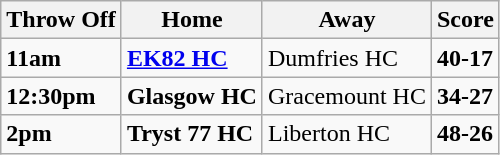<table class="wikitable">
<tr>
<th><strong>Throw Off</strong></th>
<th><strong>Home</strong></th>
<th><strong>Away</strong></th>
<th><strong>Score</strong></th>
</tr>
<tr>
<td><strong>11am</strong></td>
<td><strong><a href='#'>EK82 HC</a></strong></td>
<td>Dumfries HC</td>
<td><strong>40-17</strong></td>
</tr>
<tr>
<td><strong>12:30pm</strong></td>
<td><strong>Glasgow HC</strong></td>
<td>Gracemount HC</td>
<td><strong>34-27</strong></td>
</tr>
<tr>
<td><strong>2pm</strong></td>
<td><strong>Tryst 77 HC</strong></td>
<td>Liberton HC</td>
<td><strong>48-26</strong></td>
</tr>
</table>
